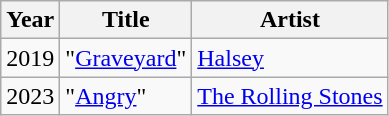<table class="wikitable sortable">
<tr>
<th scope="col">Year</th>
<th scope="col">Title</th>
<th scope="col">Artist</th>
</tr>
<tr>
<td>2019</td>
<td>"<a href='#'>Graveyard</a>"</td>
<td><a href='#'>Halsey</a></td>
</tr>
<tr>
<td>2023</td>
<td>"<a href='#'>Angry</a>"</td>
<td><a href='#'>The Rolling Stones</a></td>
</tr>
</table>
